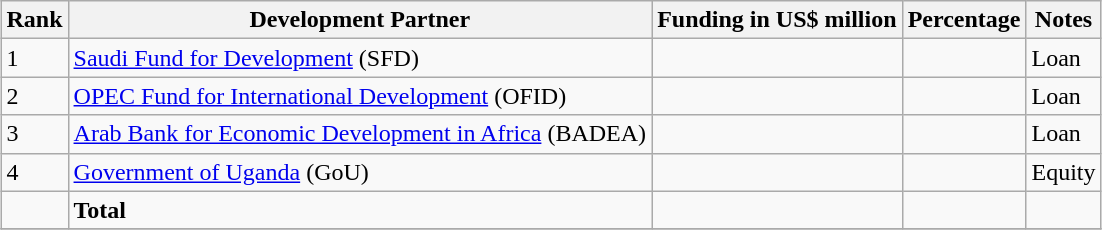<table class="wikitable sortable" style="margin: 0.5em auto">
<tr>
<th>Rank</th>
<th>Development Partner</th>
<th>Funding in US$ million</th>
<th>Percentage</th>
<th>Notes</th>
</tr>
<tr>
<td>1</td>
<td><a href='#'>Saudi Fund for Development</a> (SFD)</td>
<td></td>
<td></td>
<td>Loan</td>
</tr>
<tr>
<td>2</td>
<td><a href='#'>OPEC Fund for International Development</a> (OFID)</td>
<td></td>
<td></td>
<td>Loan</td>
</tr>
<tr>
<td>3</td>
<td><a href='#'>Arab Bank for Economic Development in Africa</a> (BADEA)</td>
<td></td>
<td></td>
<td>Loan</td>
</tr>
<tr>
<td>4</td>
<td><a href='#'>Government of Uganda</a> (GoU)</td>
<td></td>
<td></td>
<td>Equity</td>
</tr>
<tr>
<td></td>
<td><strong>Total</strong></td>
<td></td>
<td></td>
<td></td>
</tr>
<tr>
</tr>
</table>
